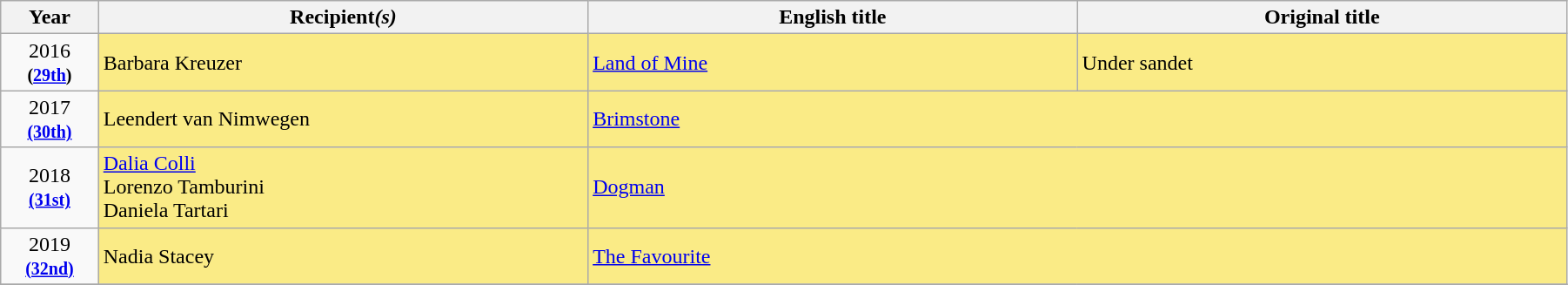<table class="wikitable" width="95%" cellpadding="5">
<tr>
<th width="5%"><strong>Year</strong></th>
<th width="25%"><strong>Recipient<strong><em>(s)<em></th>
<th width="25%"></strong>English title<strong></th>
<th width="25%"></strong>Original title<strong></th>
</tr>
<tr>
<td style="text-align:center;"></strong>2016<strong><br><small>(<a href='#'>29th</a>)</small></td>
<td style="background:#FAEB86;"> </strong>Barbara Kreuzer<strong></td>
<td style="background:#FAEB86;"></em></strong><a href='#'>Land of Mine</a><strong><em></td>
<td style="background:#FAEB86;"></em></strong>Under sandet<strong><em></td>
</tr>
<tr>
<td style="text-align:center;"></strong>2017<strong><br><small><a href='#'>(30th)</a></small></td>
<td style="background:#FAEB86;"> </strong>Leendert van Nimwegen<strong></td>
<td colspan="2" style="background:#FAEB86;"></em></strong><a href='#'>Brimstone</a><strong><em></td>
</tr>
<tr>
<td style="text-align:center;"></strong>2018<strong><br><small><a href='#'>(31st)</a></small></td>
<td style="background:#FAEB86;"> </strong><a href='#'>Dalia Colli</a> <br> Lorenzo Tamburini<br> Daniela Tartari<strong></td>
<td colspan="2" style="background:#FAEB86;"></em></strong><a href='#'>Dogman</a><strong><em></td>
</tr>
<tr>
<td style="text-align:center;"></strong>2019<strong><br><small><a href='#'>(32nd)</a></small></td>
<td style="background:#FAEB86;"> </strong>Nadia Stacey<strong></td>
<td colspan="2" style="background:#FAEB86;"></em></strong><a href='#'>The Favourite</a><strong><em></td>
</tr>
<tr>
</tr>
</table>
